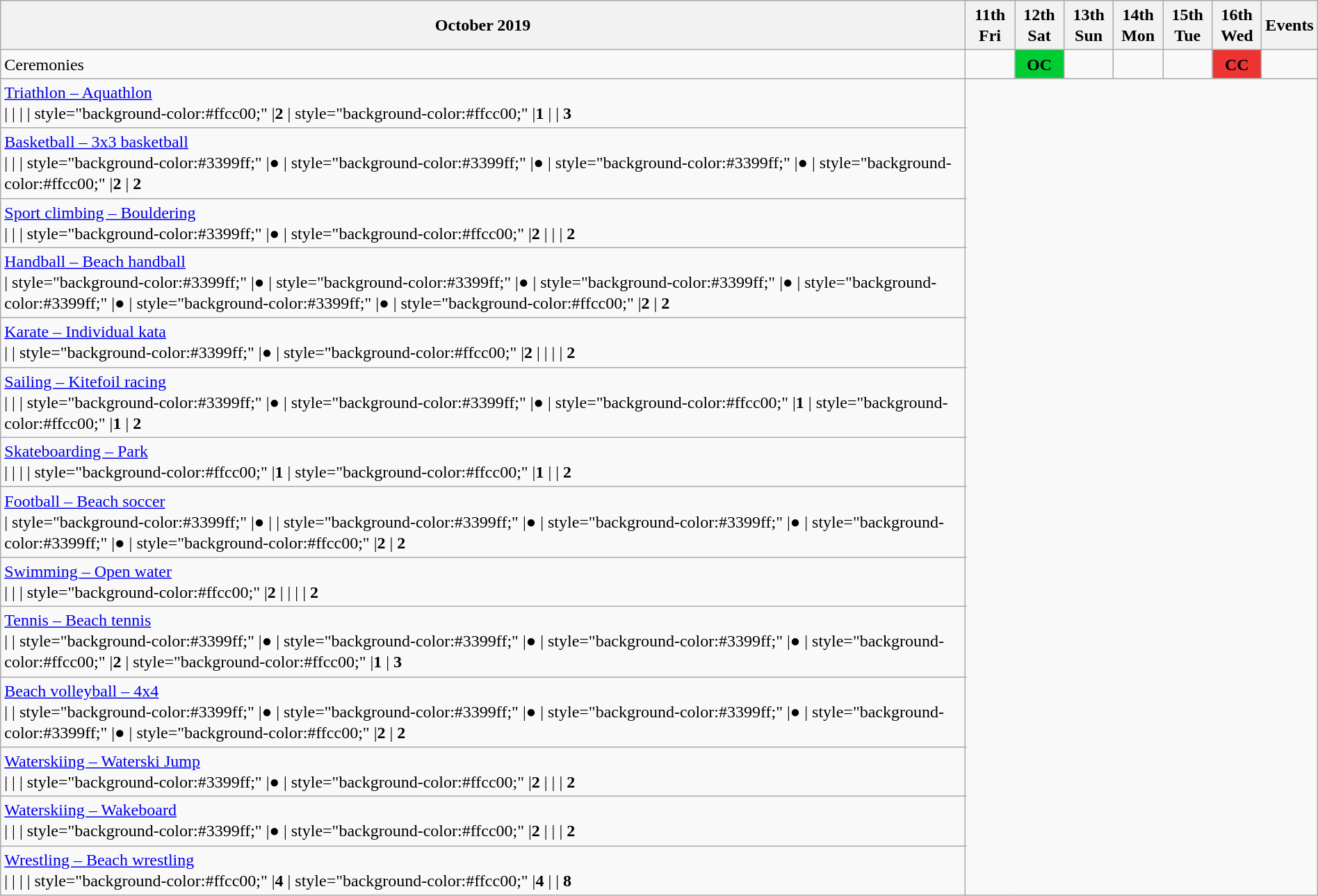<table class="wikitable" style="margin:0.5em auto; font-size:100%; line-height:1.25em;">
<tr>
<th colspan=2>October 2019</th>
<th style="width:2.5em">11th<br>Fri</th>
<th style="width:2.5em">12th<br>Sat</th>
<th style="width:2.5em">13th<br>Sun</th>
<th style="width:2.5em">14th<br>Mon</th>
<th style="width:2.5em">15th<br>Tue</th>
<th style="width:2.5em">16th<br>Wed</th>
<th>Events</th>
</tr>
<tr>
<td colspan=2>Ceremonies</td>
<td></td>
<td style="background-color:#00cc33;text-align:center;"><strong>OC</strong></td>
<td></td>
<td></td>
<td></td>
<td style="background-color:#ee3333;text-align:center;"><strong>CC</strong></td>
<td></td>
</tr>
<tr style="text-align:center;">
<td colspan=2 style="text-align:left;"> <a href='#'>Triathlon – Aquathlon</a><br>| 
|
| 
| style="background-color:#ffcc00;" |<strong>2</strong>
| style="background-color:#ffcc00;" |<strong>1</strong>
| 
| <strong>3</strong></td>
</tr>
<tr style="text-align:center;">
<td colspan=2 style="text-align:left;"> <a href='#'>Basketball – 3x3 basketball</a><br>| 
| 
| style="background-color:#3399ff;" |●
| style="background-color:#3399ff;" |●
| style="background-color:#3399ff;" |●
| style="background-color:#ffcc00;" |<strong>2</strong>
| <strong>2</strong></td>
</tr>
<tr style="text-align:center;">
<td colspan=2 style="text-align:left;"> <a href='#'>Sport climbing – Bouldering</a><br>| 
|
| style="background-color:#3399ff;" |●
| style="background-color:#ffcc00;" |<strong>2</strong>
| 
|
| <strong>2</strong></td>
</tr>
<tr style="text-align:center;">
<td colspan=2 style="text-align:left;"> <a href='#'>Handball – Beach handball</a><br>| style="background-color:#3399ff;" |●
| style="background-color:#3399ff;" |●
| style="background-color:#3399ff;" |●
| style="background-color:#3399ff;" |●
| style="background-color:#3399ff;" |●
| style="background-color:#ffcc00;" |<strong>2</strong>
| <strong>2</strong></td>
</tr>
<tr style="text-align:center;">
<td colspan=2 style="text-align:left;"> <a href='#'>Karate – Individual kata</a><br>| 
| style="background-color:#3399ff;" |●
| style="background-color:#ffcc00;" |<strong>2</strong>
| 
| 
| 
| <strong>2</strong></td>
</tr>
<tr style="text-align:center;">
<td colspan=2 style="text-align:left;"> <a href='#'>Sailing – Kitefoil racing</a><br>| 
| 
| style="background-color:#3399ff;" |●
| style="background-color:#3399ff;" |●
| style="background-color:#ffcc00;" |<strong>1</strong>
| style="background-color:#ffcc00;" |<strong>1</strong>
| <strong>2</strong></td>
</tr>
<tr style="text-align:center;">
<td colspan=2 style="text-align:left;"> <a href='#'>Skateboarding – Park</a><br>| 
| 
| 
| style="background-color:#ffcc00;" |<strong>1</strong>
| style="background-color:#ffcc00;" |<strong>1</strong>
| 
| <strong>2</strong></td>
</tr>
<tr style="text-align:center;">
<td colspan=2 style="text-align:left;"> <a href='#'>Football – Beach soccer</a><br>| style="background-color:#3399ff;" |●
| 
| style="background-color:#3399ff;" |●
| style="background-color:#3399ff;" |●
| style="background-color:#3399ff;" |●
| style="background-color:#ffcc00;" |<strong>2</strong>
| <strong>2</strong></td>
</tr>
<tr style="text-align:center;">
<td colspan=2 style="text-align:left;"> <a href='#'>Swimming – Open water</a><br>| 
| 
| style="background-color:#ffcc00;" |<strong>2</strong>
| 
| 
| 
| <strong>2</strong></td>
</tr>
<tr style="text-align:center;">
<td colspan=2 style="text-align:left;"> <a href='#'>Tennis – Beach tennis</a><br>| 
| style="background-color:#3399ff;" |●
| style="background-color:#3399ff;" |●
| style="background-color:#3399ff;" |●
| style="background-color:#ffcc00;" |<strong>2</strong>
| style="background-color:#ffcc00;" |<strong>1</strong>
| <strong>3</strong></td>
</tr>
<tr style="text-align:center;">
<td colspan=2 style="text-align:left;"> <a href='#'>Beach volleyball – 4x4</a><br>| 
| style="background-color:#3399ff;" |●
| style="background-color:#3399ff;" |●
| style="background-color:#3399ff;" |●
| style="background-color:#3399ff;" |●
| style="background-color:#ffcc00;" |<strong>2</strong>
| <strong>2</strong></td>
</tr>
<tr style="text-align:center;">
<td colspan=2 style="text-align:left;"> <a href='#'>Waterskiing – Waterski Jump</a><br>| 
| 
| style="background-color:#3399ff;" |●
| style="background-color:#ffcc00;" |<strong>2</strong>
| 
| 
| <strong>2</strong></td>
</tr>
<tr style="text-align:center;">
<td colspan=2 style="text-align:left;"> <a href='#'>Waterskiing – Wakeboard</a><br>| 
| 
| style="background-color:#3399ff;" |●
| style="background-color:#ffcc00;" |<strong>2</strong>
| 
| 
| <strong>2</strong></td>
</tr>
<tr style="text-align:center;">
<td colspan=2 style="text-align:left;"> <a href='#'>Wrestling – Beach wrestling</a><br>| 
| 
| 
| style="background-color:#ffcc00;" |<strong>4</strong>
| style="background-color:#ffcc00;" |<strong>4</strong>
| 
| <strong>8</strong></td>
</tr>
</table>
